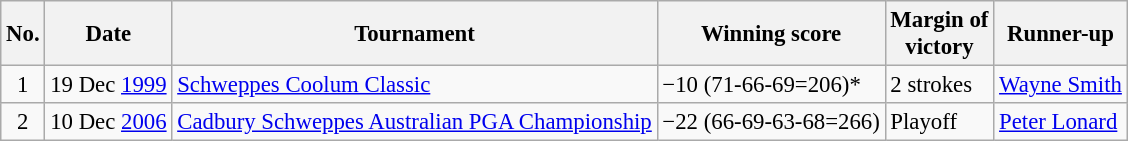<table class="wikitable" style="font-size:95%;">
<tr>
<th>No.</th>
<th>Date</th>
<th>Tournament</th>
<th>Winning score</th>
<th>Margin of<br>victory</th>
<th>Runner-up</th>
</tr>
<tr>
<td align=center>1</td>
<td align=right>19 Dec <a href='#'>1999</a></td>
<td><a href='#'>Schweppes Coolum Classic</a></td>
<td>−10 (71-66-69=206)*</td>
<td>2 strokes</td>
<td> <a href='#'>Wayne Smith</a></td>
</tr>
<tr>
<td align=center>2</td>
<td align=right>10 Dec <a href='#'>2006</a></td>
<td><a href='#'>Cadbury Schweppes Australian PGA Championship</a></td>
<td>−22 (66-69-63-68=266)</td>
<td>Playoff</td>
<td> <a href='#'>Peter Lonard</a></td>
</tr>
</table>
